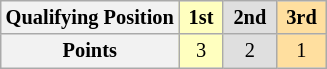<table class="wikitable" style="font-size:85%; text-align:center">
<tr>
<th>Qualifying Position</th>
<td style="background:#ffffbf;"> <strong>1st</strong> </td>
<td style="background:#dfdfdf;"> <strong>2nd</strong> </td>
<td style="background:#ffdf9f;"> <strong>3rd</strong> </td>
</tr>
<tr>
<th>Points</th>
<td style="background:#ffffbf;">3</td>
<td style="background:#dfdfdf;">2</td>
<td style="background:#ffdf9f;">1</td>
</tr>
</table>
